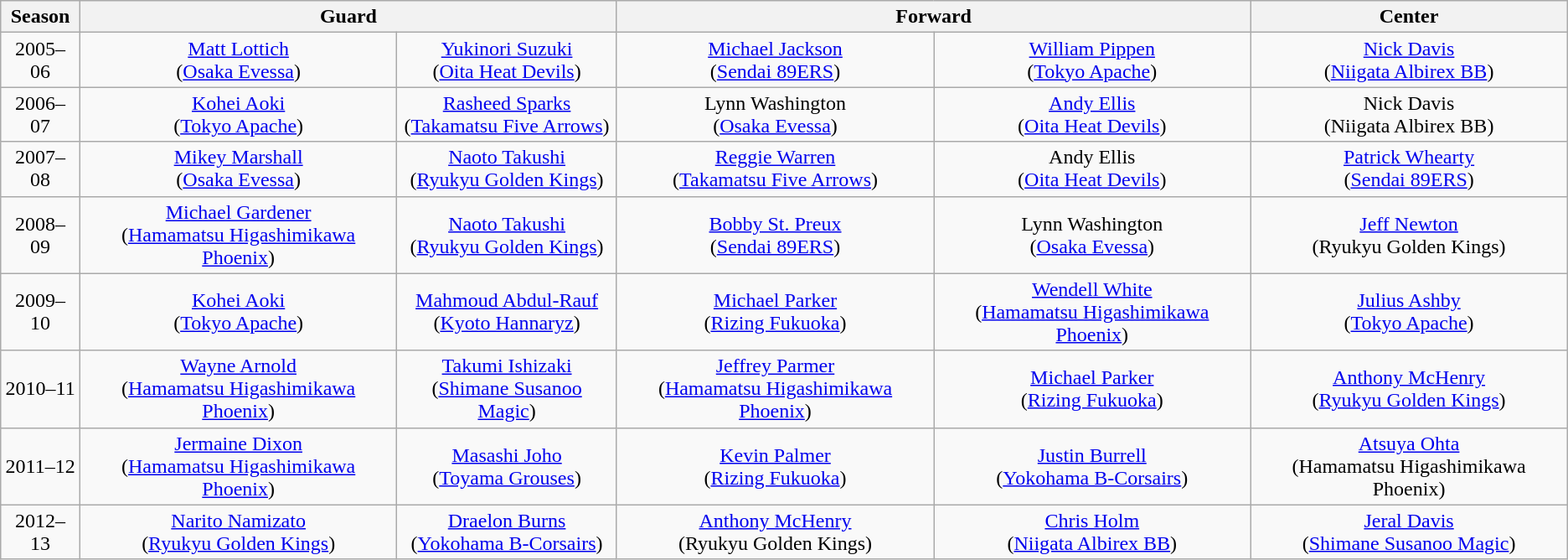<table class=wikitable style="text-align:center">
<tr>
<th>Season</th>
<th colspan=2>Guard</th>
<th colspan=2>Forward</th>
<th>Center</th>
</tr>
<tr>
<td>2005–06</td>
<td><a href='#'>Matt Lottich</a><br>(<a href='#'>Osaka Evessa</a>)</td>
<td><a href='#'>Yukinori Suzuki</a><br>(<a href='#'>Oita Heat Devils</a>)</td>
<td><a href='#'>Michael Jackson</a><br>(<a href='#'>Sendai 89ERS</a>)</td>
<td><a href='#'>William Pippen</a><br>(<a href='#'>Tokyo Apache</a>)</td>
<td><a href='#'>Nick Davis</a><br>(<a href='#'>Niigata Albirex BB</a>)</td>
</tr>
<tr>
<td>2006–07</td>
<td><a href='#'>Kohei Aoki</a><br>(<a href='#'>Tokyo Apache</a>)</td>
<td><a href='#'>Rasheed Sparks</a><br>(<a href='#'>Takamatsu Five Arrows</a>)</td>
<td>Lynn Washington<br>(<a href='#'>Osaka Evessa</a>)</td>
<td><a href='#'>Andy Ellis</a><br>(<a href='#'>Oita Heat Devils</a>)</td>
<td>Nick Davis <br>(Niigata Albirex BB)</td>
</tr>
<tr>
<td>2007–08</td>
<td><a href='#'>Mikey Marshall</a><br>(<a href='#'>Osaka Evessa</a>)</td>
<td><a href='#'>Naoto Takushi</a><br>(<a href='#'>Ryukyu Golden Kings</a>)</td>
<td><a href='#'>Reggie Warren</a><br>(<a href='#'>Takamatsu Five Arrows</a>)</td>
<td>Andy Ellis<br>(<a href='#'>Oita Heat Devils</a>)</td>
<td><a href='#'>Patrick Whearty</a><br>(<a href='#'>Sendai 89ERS</a>)</td>
</tr>
<tr>
<td>2008–09</td>
<td><a href='#'>Michael Gardener</a><br>(<a href='#'>Hamamatsu Higashimikawa Phoenix</a>)</td>
<td><a href='#'>Naoto Takushi</a><br>(<a href='#'>Ryukyu Golden Kings</a>)</td>
<td><a href='#'>Bobby St. Preux</a><br>(<a href='#'>Sendai 89ERS</a>)</td>
<td>Lynn Washington<br>(<a href='#'>Osaka Evessa</a>)</td>
<td><a href='#'>Jeff Newton</a><br>(Ryukyu Golden Kings)</td>
</tr>
<tr>
<td>2009–10</td>
<td><a href='#'>Kohei Aoki</a><br>(<a href='#'>Tokyo Apache</a>)</td>
<td><a href='#'>Mahmoud Abdul-Rauf</a><br>(<a href='#'>Kyoto Hannaryz</a>)</td>
<td><a href='#'>Michael Parker</a><br>(<a href='#'>Rizing Fukuoka</a>)</td>
<td><a href='#'>Wendell White</a><br>(<a href='#'>Hamamatsu Higashimikawa Phoenix</a>)</td>
<td><a href='#'>Julius Ashby</a><br>(<a href='#'>Tokyo Apache</a>)</td>
</tr>
<tr>
<td>2010–11</td>
<td><a href='#'>Wayne Arnold</a><br>(<a href='#'>Hamamatsu Higashimikawa Phoenix</a>)</td>
<td><a href='#'>Takumi Ishizaki</a><br>(<a href='#'>Shimane Susanoo Magic</a>)</td>
<td><a href='#'>Jeffrey Parmer</a><br>(<a href='#'>Hamamatsu Higashimikawa Phoenix</a>)</td>
<td><a href='#'>Michael Parker</a><br>(<a href='#'>Rizing Fukuoka</a>)</td>
<td><a href='#'>Anthony McHenry</a><br>(<a href='#'>Ryukyu Golden Kings</a>)</td>
</tr>
<tr>
<td>2011–12</td>
<td><a href='#'>Jermaine Dixon</a><br>(<a href='#'>Hamamatsu Higashimikawa Phoenix</a>)</td>
<td><a href='#'>Masashi Joho</a><br>(<a href='#'>Toyama Grouses</a>)</td>
<td><a href='#'>Kevin Palmer</a><br>(<a href='#'>Rizing Fukuoka</a>)</td>
<td><a href='#'>Justin Burrell</a><br>(<a href='#'>Yokohama B-Corsairs</a>)</td>
<td><a href='#'>Atsuya Ohta</a><br>(Hamamatsu Higashimikawa Phoenix)</td>
</tr>
<tr>
<td>2012–13</td>
<td><a href='#'>Narito Namizato</a><br>(<a href='#'>Ryukyu Golden Kings</a>)</td>
<td><a href='#'>Draelon Burns</a><br>(<a href='#'>Yokohama B-Corsairs</a>)</td>
<td><a href='#'>Anthony McHenry</a><br>(Ryukyu Golden Kings)</td>
<td><a href='#'>Chris Holm</a><br>(<a href='#'>Niigata Albirex BB</a>)</td>
<td><a href='#'>Jeral Davis</a><br>(<a href='#'>Shimane Susanoo Magic</a>)</td>
</tr>
</table>
